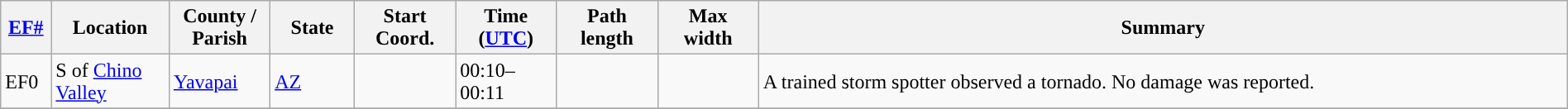<table class="wikitable sortable" style="width:100%;">
<tr>
<th scope="col"  style="width:3%; text-align:center;"><a href='#'>EF#</a></th>
<th scope="col"  style="width:7%; text-align:center;" class="unsortable">Location</th>
<th scope="col"  style="width:6%; text-align:center;" class="unsortable">County / Parish</th>
<th scope="col"  style="width:5%; text-align:center;">State</th>
<th scope="col"  style="width:6%; text-align:center;">Start Coord.</th>
<th scope="col"  style="width:6%; text-align:center;">Time (<a href='#'>UTC</a>)</th>
<th scope="col"  style="width:6%; text-align:center;">Path length</th>
<th scope="col"  style="width:6%; text-align:center;">Max width</th>
<th scope="col" class="unsortable" style="width:48%; text-align:center;">Summary</th>
</tr>
<tr>
<td>EF0</td>
<td>S of <a href='#'>Chino Valley</a></td>
<td><a href='#'>Yavapai</a></td>
<td><a href='#'>AZ</a></td>
<td></td>
<td>00:10–00:11</td>
<td></td>
<td></td>
<td>A trained storm spotter observed a tornado. No damage was reported.</td>
</tr>
<tr>
</tr>
</table>
